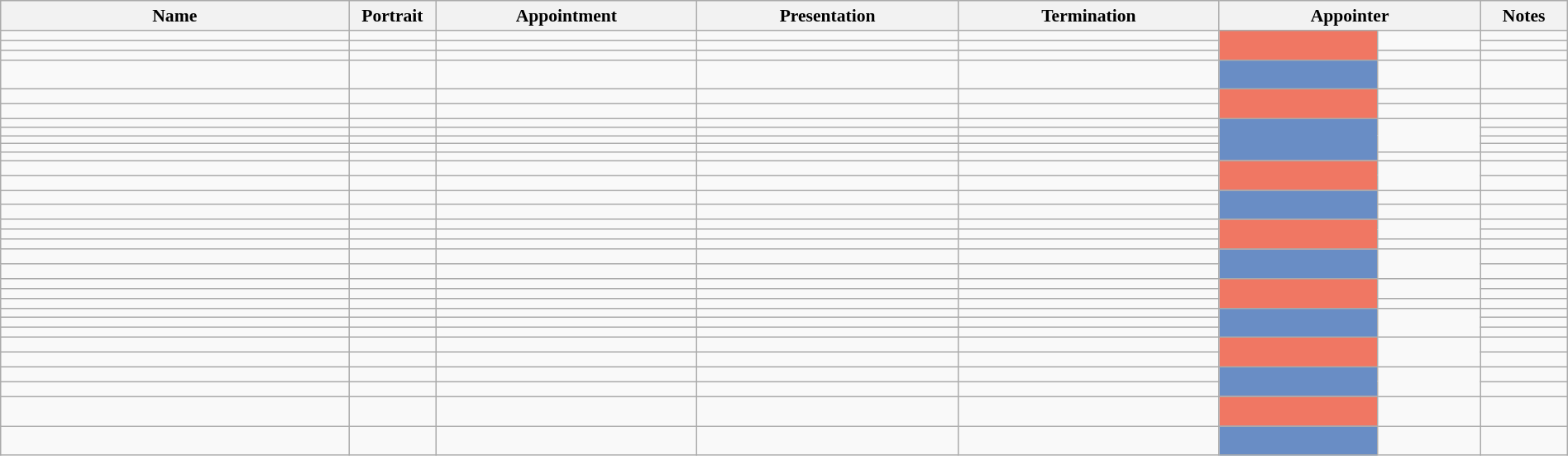<table class="wikitable sortable" style="font-size:90%; text-align:center; width:100%;">
<tr>
<th style="width:20%;">Name</th>
<th style="width:5%;" class="unsortable">Portrait</th>
<th style="width:15%;">Appointment</th>
<th style="width:15%;">Presentation</th>
<th style="width:15%;">Termination</th>
<th style="width:15%;" colspan="2">Appointer</th>
<th style="width:5%;">Notes</th>
</tr>
<tr>
<td></td>
<td></td>
<td></td>
<td></td>
<td></td>
<td style="background:#f07763;"  rowspan="3"> </td>
<td rowspan="2"></td>
<td></td>
</tr>
<tr>
<td></td>
<td></td>
<td></td>
<td></td>
<td></td>
<td></td>
</tr>
<tr>
<td></td>
<td></td>
<td></td>
<td></td>
<td></td>
<td></td>
<td></td>
</tr>
<tr>
<td></td>
<td></td>
<td></td>
<td></td>
<td></td>
<td style="background:#698dc5;"> </td>
<td></td>
<td></td>
</tr>
<tr>
<td></td>
<td></td>
<td></td>
<td></td>
<td></td>
<td style="background:#f07763;"  rowspan="2"> </td>
<td></td>
<td></td>
</tr>
<tr>
<td></td>
<td></td>
<td></td>
<td></td>
<td></td>
<td></td>
<td></td>
</tr>
<tr>
<td></td>
<td></td>
<td></td>
<td></td>
<td></td>
<td style="background:#698dc5;" rowspan="5"> </td>
<td rowspan="4"></td>
<td></td>
</tr>
<tr>
<td></td>
<td></td>
<td></td>
<td></td>
<td></td>
<td></td>
</tr>
<tr>
<td></td>
<td></td>
<td></td>
<td></td>
<td></td>
<td></td>
</tr>
<tr>
<td></td>
<td></td>
<td></td>
<td></td>
<td></td>
<td></td>
</tr>
<tr>
<td></td>
<td></td>
<td></td>
<td></td>
<td></td>
<td></td>
<td></td>
</tr>
<tr>
<td></td>
<td></td>
<td></td>
<td></td>
<td></td>
<td style="background:#f07763;" rowspan="2"> </td>
<td rowspan="2"></td>
<td></td>
</tr>
<tr>
<td></td>
<td></td>
<td></td>
<td></td>
<td></td>
<td></td>
</tr>
<tr>
<td></td>
<td></td>
<td></td>
<td></td>
<td></td>
<td style="background:#698dc5;" rowspan="2"> </td>
<td></td>
<td></td>
</tr>
<tr>
<td></td>
<td></td>
<td></td>
<td></td>
<td></td>
<td></td>
<td></td>
</tr>
<tr>
<td></td>
<td></td>
<td></td>
<td></td>
<td></td>
<td style="background:#f07763;" rowspan="3"> </td>
<td rowspan="2"></td>
<td></td>
</tr>
<tr>
<td></td>
<td></td>
<td></td>
<td></td>
<td></td>
<td></td>
</tr>
<tr>
<td></td>
<td></td>
<td></td>
<td></td>
<td></td>
<td></td>
<td></td>
</tr>
<tr>
<td></td>
<td></td>
<td></td>
<td></td>
<td></td>
<td style="background:#698dc5;" rowspan="2"> </td>
<td rowspan="2"></td>
<td></td>
</tr>
<tr>
<td></td>
<td></td>
<td></td>
<td></td>
<td></td>
<td></td>
</tr>
<tr>
<td></td>
<td></td>
<td></td>
<td></td>
<td></td>
<td style="background:#f07763;" rowspan="3"> </td>
<td rowspan="2"></td>
<td></td>
</tr>
<tr>
<td></td>
<td></td>
<td></td>
<td></td>
<td></td>
<td></td>
</tr>
<tr>
<td></td>
<td></td>
<td></td>
<td></td>
<td></td>
<td></td>
<td></td>
</tr>
<tr>
<td></td>
<td></td>
<td></td>
<td></td>
<td></td>
<td style="background:#698dc5;" rowspan="3"> </td>
<td rowspan="3"></td>
<td></td>
</tr>
<tr>
<td></td>
<td></td>
<td></td>
<td></td>
<td></td>
<td></td>
</tr>
<tr>
<td></td>
<td></td>
<td></td>
<td></td>
<td></td>
<td></td>
</tr>
<tr>
<td></td>
<td></td>
<td></td>
<td></td>
<td></td>
<td style="background:#f07763;" rowspan="2"> </td>
<td rowspan="2"></td>
<td></td>
</tr>
<tr>
<td></td>
<td></td>
<td></td>
<td></td>
<td></td>
<td></td>
</tr>
<tr>
<td></td>
<td></td>
<td></td>
<td></td>
<td></td>
<td style="background:#698dc5;" rowspan="2"> </td>
<td rowspan="2"></td>
<td></td>
</tr>
<tr>
<td></td>
<td></td>
<td></td>
<td></td>
<td></td>
<td></td>
</tr>
<tr>
<td></td>
<td></td>
<td></td>
<td></td>
<td></td>
<td style="background:#f07763;"> </td>
<td></td>
<td></td>
</tr>
<tr>
<td></td>
<td></td>
<td></td>
<td></td>
<td></td>
<td style="background:#698dc5;"> </td>
<td></td>
<td></td>
</tr>
</table>
